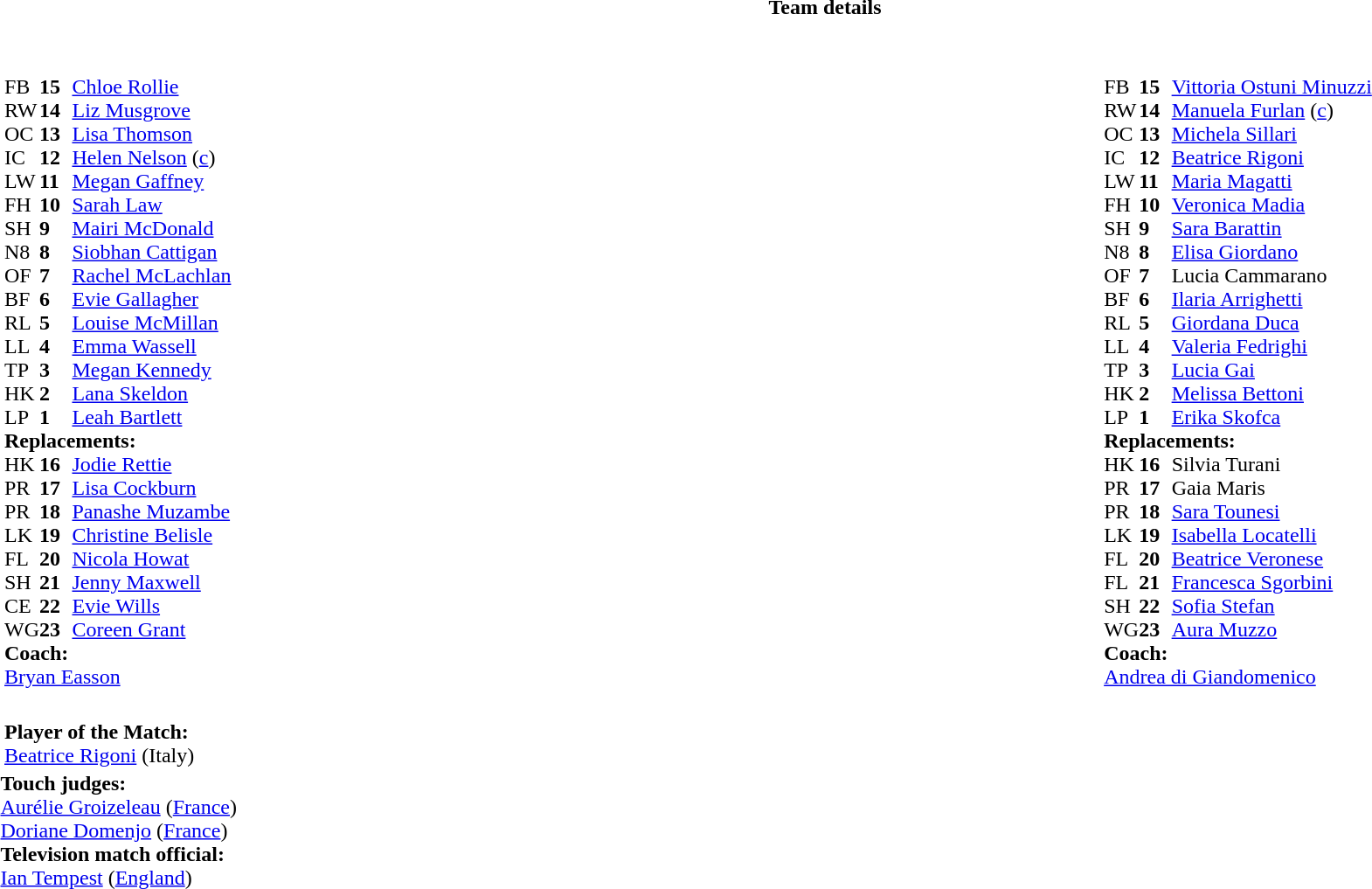<table border="0" style="width:100%" class="collapsible collapsed">
<tr>
<th>Team details</th>
</tr>
<tr>
<td><br><table style="width:100%">
<tr>
<td style="vertical-align:top;width:50%"><br><table cellspacing="0" cellpadding="0">
<tr>
<th width="25"></th>
<th width="25"></th>
</tr>
<tr>
<td style="vertical-align:top;width:0%"></td>
</tr>
<tr>
<td>FB</td>
<td><strong>15</strong></td>
<td><a href='#'>Chloe Rollie</a></td>
</tr>
<tr>
<td>RW</td>
<td><strong>14</strong></td>
<td><a href='#'>Liz Musgrove</a></td>
<td></td>
<td></td>
</tr>
<tr>
<td>OC</td>
<td><strong>13</strong></td>
<td><a href='#'>Lisa Thomson</a></td>
</tr>
<tr>
<td>IC</td>
<td><strong>12</strong></td>
<td><a href='#'>Helen Nelson</a> (<a href='#'>c</a>)</td>
</tr>
<tr>
<td>LW</td>
<td><strong>11</strong></td>
<td><a href='#'>Megan Gaffney</a></td>
</tr>
<tr>
<td>FH</td>
<td><strong>10</strong></td>
<td><a href='#'>Sarah Law</a></td>
<td></td>
<td></td>
</tr>
<tr>
<td>SH</td>
<td><strong>9</strong></td>
<td><a href='#'>Mairi McDonald</a></td>
<td></td>
<td></td>
</tr>
<tr>
<td>N8</td>
<td><strong>8</strong></td>
<td><a href='#'>Siobhan Cattigan</a></td>
</tr>
<tr>
<td>OF</td>
<td><strong>7</strong></td>
<td><a href='#'>Rachel McLachlan</a></td>
</tr>
<tr>
<td>BF</td>
<td><strong>6</strong></td>
<td><a href='#'>Evie Gallagher</a></td>
</tr>
<tr>
<td>RL</td>
<td><strong>5</strong></td>
<td><a href='#'>Louise McMillan</a></td>
</tr>
<tr>
<td>LL</td>
<td><strong>4</strong></td>
<td><a href='#'>Emma Wassell</a></td>
</tr>
<tr>
<td>TP</td>
<td><strong>3</strong></td>
<td><a href='#'>Megan Kennedy</a></td>
<td></td>
<td></td>
</tr>
<tr>
<td>HK</td>
<td><strong>2</strong></td>
<td><a href='#'>Lana Skeldon</a></td>
</tr>
<tr>
<td>LP</td>
<td><strong>1</strong></td>
<td><a href='#'>Leah Bartlett</a></td>
<td></td>
<td></td>
</tr>
<tr>
<td colspan=3><strong>Replacements:</strong></td>
</tr>
<tr>
<td>HK</td>
<td><strong>16</strong></td>
<td><a href='#'>Jodie Rettie</a></td>
</tr>
<tr>
<td>PR</td>
<td><strong>17</strong></td>
<td><a href='#'>Lisa Cockburn</a></td>
<td></td>
<td></td>
</tr>
<tr>
<td>PR</td>
<td><strong>18</strong></td>
<td><a href='#'>Panashe Muzambe</a></td>
</tr>
<tr>
<td>LK</td>
<td><strong>19</strong></td>
<td><a href='#'>Christine Belisle</a></td>
<td></td>
<td></td>
</tr>
<tr>
<td>FL</td>
<td><strong>20</strong></td>
<td><a href='#'>Nicola Howat</a></td>
</tr>
<tr>
<td>SH</td>
<td><strong>21</strong></td>
<td><a href='#'>Jenny Maxwell</a></td>
<td></td>
<td></td>
</tr>
<tr>
<td>CE</td>
<td><strong>22</strong></td>
<td><a href='#'>Evie Wills</a></td>
<td></td>
<td></td>
</tr>
<tr>
<td>WG</td>
<td><strong>23</strong></td>
<td><a href='#'>Coreen Grant</a></td>
<td></td>
<td></td>
</tr>
<tr>
<td colspan=3><strong>Coach:</strong></td>
</tr>
<tr>
<td colspan="4"><a href='#'>Bryan Easson</a></td>
</tr>
</table>
</td>
<td style="vertical-align:top"></td>
<td style="vertical-align:top; width:50%"><br><table cellspacing="0" cellpadding="0" style="margin:auto">
<tr>
<th width="25"></th>
<th width="25"></th>
</tr>
<tr>
<td>FB</td>
<td><strong>15</strong></td>
<td><a href='#'>Vittoria Ostuni Minuzzi</a></td>
<td></td>
<td></td>
</tr>
<tr>
<td>RW</td>
<td><strong>14</strong></td>
<td><a href='#'>Manuela Furlan</a> (<a href='#'>c</a>)</td>
</tr>
<tr>
<td>OC</td>
<td><strong>13</strong></td>
<td><a href='#'>Michela Sillari</a></td>
</tr>
<tr>
<td>IC</td>
<td><strong>12</strong></td>
<td><a href='#'>Beatrice Rigoni</a></td>
</tr>
<tr>
<td>LW</td>
<td><strong>11</strong></td>
<td><a href='#'>Maria Magatti</a></td>
</tr>
<tr>
<td>FH</td>
<td><strong>10</strong></td>
<td><a href='#'>Veronica Madia</a></td>
</tr>
<tr>
<td>SH</td>
<td><strong>9</strong></td>
<td><a href='#'>Sara Barattin</a></td>
<td></td>
<td></td>
</tr>
<tr>
<td>N8</td>
<td><strong>8</strong></td>
<td><a href='#'>Elisa Giordano</a></td>
</tr>
<tr>
<td>OF</td>
<td><strong>7</strong></td>
<td>Lucia Cammarano</td>
<td></td>
<td></td>
</tr>
<tr>
<td>BF</td>
<td><strong>6</strong></td>
<td><a href='#'>Ilaria Arrighetti</a></td>
</tr>
<tr>
<td>RL</td>
<td><strong>5</strong></td>
<td><a href='#'>Giordana Duca</a></td>
<td></td>
<td></td>
</tr>
<tr>
<td>LL</td>
<td><strong>4</strong></td>
<td><a href='#'>Valeria Fedrighi</a></td>
<td></td>
<td></td>
</tr>
<tr>
<td>TP</td>
<td><strong>3</strong></td>
<td><a href='#'>Lucia Gai</a></td>
<td></td>
<td></td>
</tr>
<tr>
<td>HK</td>
<td><strong>2</strong></td>
<td><a href='#'>Melissa Bettoni</a></td>
<td></td>
<td></td>
</tr>
<tr>
<td>LP</td>
<td><strong>1</strong></td>
<td><a href='#'>Erika Skofca</a></td>
<td></td>
<td></td>
</tr>
<tr>
<td colspan=3><strong>Replacements:</strong></td>
</tr>
<tr>
<td>HK</td>
<td><strong>16</strong></td>
<td>Silvia Turani</td>
<td></td>
<td></td>
</tr>
<tr>
<td>PR</td>
<td><strong>17</strong></td>
<td>Gaia Maris</td>
<td></td>
<td></td>
</tr>
<tr>
<td>PR</td>
<td><strong>18</strong></td>
<td><a href='#'>Sara Tounesi</a></td>
<td></td>
<td></td>
</tr>
<tr>
<td>LK</td>
<td><strong>19</strong></td>
<td><a href='#'>Isabella Locatelli</a></td>
<td></td>
<td></td>
</tr>
<tr>
<td>FL</td>
<td><strong>20</strong></td>
<td><a href='#'>Beatrice Veronese</a></td>
<td></td>
<td></td>
</tr>
<tr>
<td>FL</td>
<td><strong>21</strong></td>
<td><a href='#'>Francesca Sgorbini</a></td>
<td></td>
<td></td>
</tr>
<tr>
<td>SH</td>
<td><strong>22</strong></td>
<td><a href='#'>Sofia Stefan</a></td>
<td></td>
<td></td>
</tr>
<tr>
<td>WG</td>
<td><strong>23</strong></td>
<td><a href='#'>Aura Muzzo</a></td>
<td></td>
<td></td>
</tr>
<tr>
<td colspan=3><strong>Coach:</strong></td>
</tr>
<tr>
<td colspan="4"><a href='#'>Andrea di Giandomenico</a></td>
</tr>
</table>
</td>
</tr>
</table>
<table style="width:100%">
<tr>
<td><br><strong>Player of the Match:</strong>
<br><a href='#'>Beatrice Rigoni</a> (Italy)</td>
</tr>
</table>
<strong>Touch judges:</strong>
<br><a href='#'>Aurélie Groizeleau</a> (<a href='#'>France</a>)
<br><a href='#'>Doriane Domenjo</a> (<a href='#'>France</a>)
<br><strong>Television match official:</strong>
<br><a href='#'>Ian Tempest</a> (<a href='#'>England</a>)</td>
</tr>
</table>
